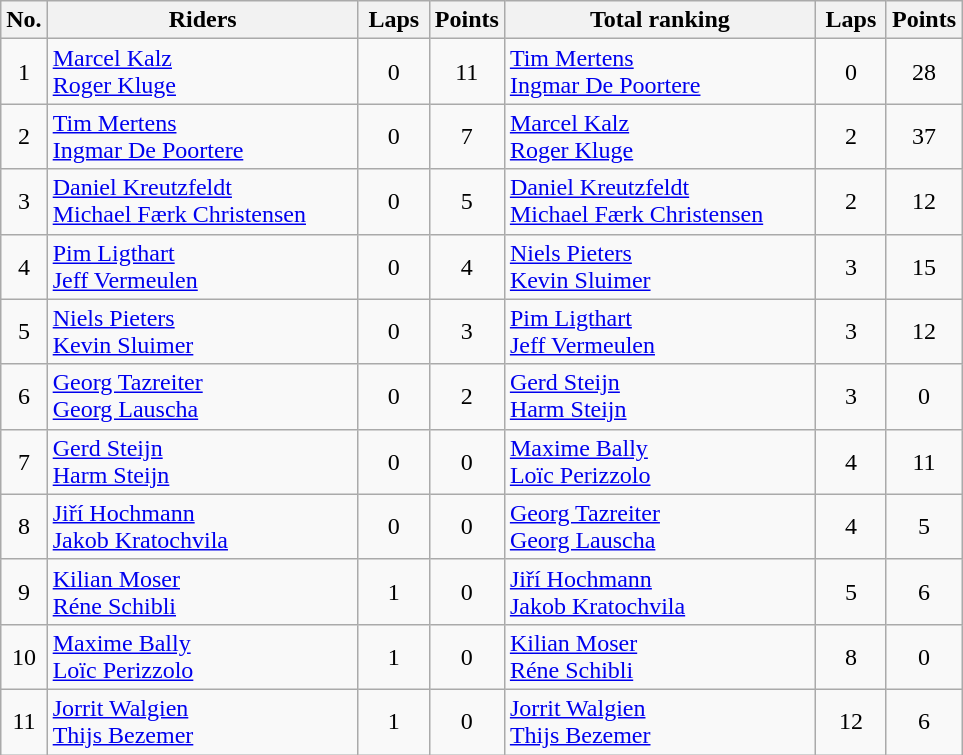<table class="wikitable">
<tr>
<th width="20px">No.</th>
<th width="200px">Riders</th>
<th width="40px">Laps</th>
<th width="40px">Points</th>
<th width="200px">Total ranking</th>
<th width="40px">Laps</th>
<th width="40px">Points</th>
</tr>
<tr align=center>
<td>1</td>
<td align=left> <a href='#'>Marcel Kalz</a><br>  <a href='#'>Roger Kluge</a></td>
<td>0</td>
<td>11</td>
<td align=left> <a href='#'>Tim Mertens</a><br>  <a href='#'>Ingmar De Poortere</a></td>
<td>0</td>
<td>28</td>
</tr>
<tr align=center>
<td>2</td>
<td align=left> <a href='#'>Tim Mertens</a><br>  <a href='#'>Ingmar De Poortere</a></td>
<td>0</td>
<td>7</td>
<td align=left> <a href='#'>Marcel Kalz</a><br>  <a href='#'>Roger Kluge</a></td>
<td>2</td>
<td>37</td>
</tr>
<tr align=center>
<td>3</td>
<td align=left> <a href='#'>Daniel Kreutzfeldt</a><br>  <a href='#'>Michael Færk Christensen</a></td>
<td>0</td>
<td>5</td>
<td align=left> <a href='#'>Daniel Kreutzfeldt</a><br>  <a href='#'>Michael Færk Christensen</a></td>
<td>2</td>
<td>12</td>
</tr>
<tr align=center>
<td>4</td>
<td align=left> <a href='#'>Pim Ligthart</a><br>  <a href='#'>Jeff Vermeulen</a></td>
<td>0</td>
<td>4</td>
<td align=left> <a href='#'>Niels Pieters</a><br>  <a href='#'>Kevin Sluimer</a></td>
<td>3</td>
<td>15</td>
</tr>
<tr align=center>
<td>5</td>
<td align=left> <a href='#'>Niels Pieters</a><br>  <a href='#'>Kevin Sluimer</a></td>
<td>0</td>
<td>3</td>
<td align=left> <a href='#'>Pim Ligthart</a><br>  <a href='#'>Jeff Vermeulen</a></td>
<td>3</td>
<td>12</td>
</tr>
<tr align=center>
<td>6</td>
<td align=left> <a href='#'>Georg Tazreiter</a><br>  <a href='#'>Georg Lauscha</a></td>
<td>0</td>
<td>2</td>
<td align=left> <a href='#'>Gerd Steijn</a><br>  <a href='#'>Harm Steijn</a></td>
<td>3</td>
<td>0</td>
</tr>
<tr align=center>
<td>7</td>
<td align=left> <a href='#'>Gerd Steijn</a><br>  <a href='#'>Harm Steijn</a></td>
<td>0</td>
<td>0</td>
<td align=left> <a href='#'>Maxime Bally</a><br>  <a href='#'>Loïc Perizzolo</a></td>
<td>4</td>
<td>11</td>
</tr>
<tr align=center>
<td>8</td>
<td align=left> <a href='#'>Jiří Hochmann</a><br>  <a href='#'>Jakob Kratochvila</a></td>
<td>0</td>
<td>0</td>
<td align=left> <a href='#'>Georg Tazreiter</a><br>  <a href='#'>Georg Lauscha</a></td>
<td>4</td>
<td>5</td>
</tr>
<tr align=center>
<td>9</td>
<td align=left> <a href='#'>Kilian Moser</a><br>  <a href='#'>Réne Schibli</a></td>
<td>1</td>
<td>0</td>
<td align=left> <a href='#'>Jiří Hochmann</a><br>  <a href='#'>Jakob Kratochvila</a></td>
<td>5</td>
<td>6</td>
</tr>
<tr align=center>
<td>10</td>
<td align=left> <a href='#'>Maxime Bally</a><br>  <a href='#'>Loïc Perizzolo</a></td>
<td>1</td>
<td>0</td>
<td align=left> <a href='#'>Kilian Moser</a><br>  <a href='#'>Réne Schibli</a></td>
<td>8</td>
<td>0</td>
</tr>
<tr align=center>
<td>11</td>
<td align=left> <a href='#'>Jorrit Walgien</a><br>  <a href='#'>Thijs Bezemer</a></td>
<td>1</td>
<td>0</td>
<td align=left> <a href='#'>Jorrit Walgien</a><br>  <a href='#'>Thijs Bezemer</a></td>
<td>12</td>
<td>6</td>
</tr>
</table>
